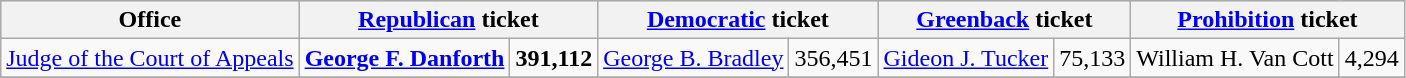<table class=wikitable>
<tr bgcolor=lightgrey>
<th>Office</th>
<th colspan="2" ><a href='#'>Republican</a> ticket</th>
<th colspan="2" ><a href='#'>Democratic</a> ticket</th>
<th colspan="2" ><a href='#'>Greenback</a> ticket</th>
<th colspan="2" ><a href='#'>Prohibition</a> ticket</th>
</tr>
<tr>
<td><a href='#'>Judge of the Court of Appeals</a></td>
<td><strong><a href='#'>George F. Danforth</a></strong></td>
<td align="right"><strong>391,112</strong></td>
<td><a href='#'>George B. Bradley</a></td>
<td align="right">356,451</td>
<td><a href='#'>Gideon J. Tucker</a></td>
<td align="right">75,133</td>
<td>William H. Van Cott</td>
<td align="right">4,294</td>
</tr>
<tr>
</tr>
</table>
